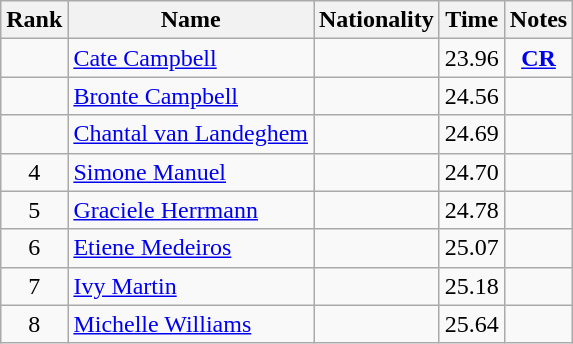<table class="wikitable sortable" style="text-align:center">
<tr>
<th>Rank</th>
<th>Name</th>
<th>Nationality</th>
<th>Time</th>
<th>Notes</th>
</tr>
<tr>
<td></td>
<td align=left><a href='#'>Cate Campbell</a></td>
<td align=left></td>
<td>23.96</td>
<td><strong><a href='#'>CR</a></strong></td>
</tr>
<tr>
<td></td>
<td align=left><a href='#'>Bronte Campbell</a></td>
<td align=left></td>
<td>24.56</td>
<td></td>
</tr>
<tr>
<td></td>
<td align=left><a href='#'>Chantal van Landeghem</a></td>
<td align=left></td>
<td>24.69</td>
<td></td>
</tr>
<tr>
<td>4</td>
<td align=left><a href='#'>Simone Manuel</a></td>
<td align=left></td>
<td>24.70</td>
<td></td>
</tr>
<tr>
<td>5</td>
<td align=left><a href='#'>Graciele Herrmann</a></td>
<td align=left></td>
<td>24.78</td>
<td></td>
</tr>
<tr>
<td>6</td>
<td align=left><a href='#'>Etiene Medeiros</a></td>
<td align=left></td>
<td>25.07</td>
<td></td>
</tr>
<tr>
<td>7</td>
<td align=left><a href='#'>Ivy Martin</a></td>
<td align=left></td>
<td>25.18</td>
<td></td>
</tr>
<tr>
<td>8</td>
<td align=left><a href='#'>Michelle Williams</a></td>
<td align=left></td>
<td>25.64</td>
<td></td>
</tr>
</table>
